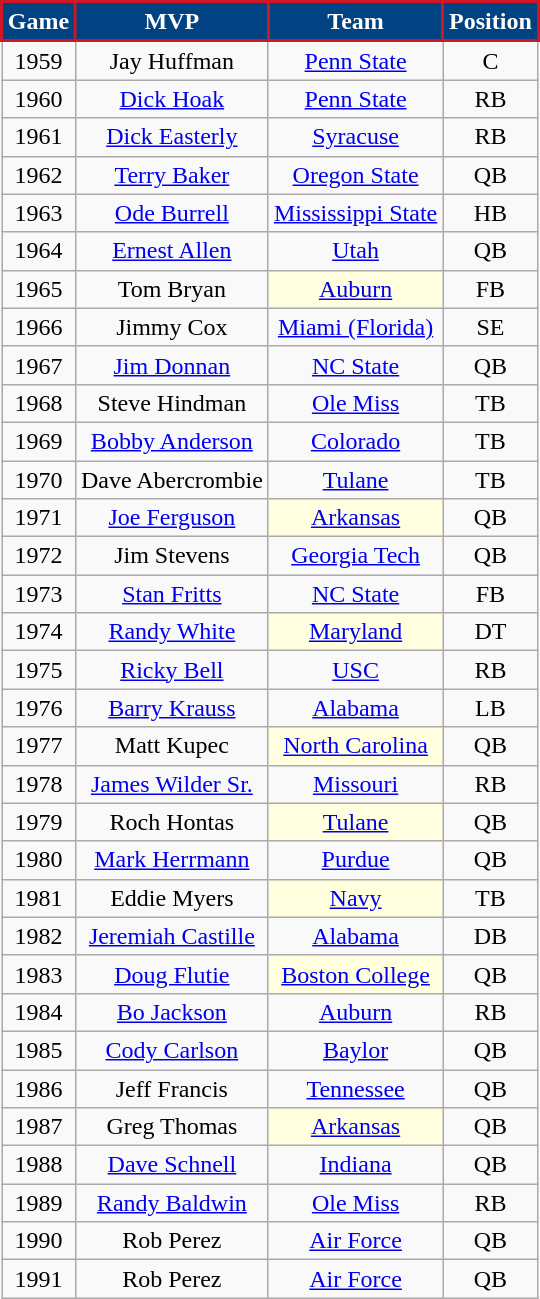<table class="wikitable" style="text-align:center;">
<tr>
<th style="background:#014282; color:#FFFFFF; border: 2px solid #D01623;">Game</th>
<th style="background:#014282; color:#FFFFFF; border: 2px solid #D01623;">MVP</th>
<th style="background:#014282; color:#FFFFFF; border: 2px solid #D01623;">Team</th>
<th style="background:#014282; color:#FFFFFF; border: 2px solid #D01623;">Position</th>
</tr>
<tr>
<td>1959</td>
<td>Jay Huffman</td>
<td><a href='#'>Penn State</a></td>
<td>C</td>
</tr>
<tr>
<td>1960</td>
<td><a href='#'>Dick Hoak</a></td>
<td><a href='#'>Penn State</a></td>
<td>RB</td>
</tr>
<tr>
<td>1961</td>
<td><a href='#'>Dick Easterly</a></td>
<td><a href='#'>Syracuse</a></td>
<td>RB</td>
</tr>
<tr>
<td>1962</td>
<td><a href='#'>Terry Baker</a></td>
<td><a href='#'>Oregon State</a></td>
<td>QB</td>
</tr>
<tr>
<td>1963</td>
<td><a href='#'>Ode Burrell</a></td>
<td><a href='#'>Mississippi State</a></td>
<td>HB</td>
</tr>
<tr>
<td>1964</td>
<td><a href='#'>Ernest Allen</a></td>
<td><a href='#'>Utah</a></td>
<td>QB</td>
</tr>
<tr>
<td>1965</td>
<td>Tom Bryan</td>
<td bgcolor=lightyellow><a href='#'>Auburn</a></td>
<td>FB</td>
</tr>
<tr>
<td>1966</td>
<td>Jimmy Cox</td>
<td><a href='#'>Miami (Florida)</a></td>
<td>SE</td>
</tr>
<tr>
<td>1967</td>
<td><a href='#'>Jim Donnan</a></td>
<td><a href='#'>NC State</a></td>
<td>QB</td>
</tr>
<tr>
<td>1968</td>
<td>Steve Hindman</td>
<td><a href='#'>Ole Miss</a></td>
<td>TB</td>
</tr>
<tr>
<td>1969</td>
<td><a href='#'>Bobby Anderson</a></td>
<td><a href='#'>Colorado</a></td>
<td>TB</td>
</tr>
<tr>
<td>1970</td>
<td>Dave Abercrombie</td>
<td><a href='#'>Tulane</a></td>
<td>TB</td>
</tr>
<tr>
<td>1971</td>
<td><a href='#'>Joe Ferguson</a></td>
<td bgcolor=lightyellow><a href='#'>Arkansas</a></td>
<td>QB</td>
</tr>
<tr>
<td>1972</td>
<td>Jim Stevens</td>
<td><a href='#'>Georgia Tech</a></td>
<td>QB</td>
</tr>
<tr>
<td>1973</td>
<td><a href='#'>Stan Fritts</a></td>
<td><a href='#'>NC State</a></td>
<td>FB</td>
</tr>
<tr>
<td>1974</td>
<td><a href='#'>Randy White</a></td>
<td bgcolor=lightyellow><a href='#'>Maryland</a></td>
<td>DT</td>
</tr>
<tr>
<td>1975</td>
<td><a href='#'>Ricky Bell</a></td>
<td><a href='#'>USC</a></td>
<td>RB</td>
</tr>
<tr>
<td>1976</td>
<td><a href='#'>Barry Krauss</a></td>
<td><a href='#'>Alabama</a></td>
<td>LB</td>
</tr>
<tr>
<td>1977</td>
<td>Matt Kupec</td>
<td bgcolor=lightyellow><a href='#'>North Carolina</a></td>
<td>QB</td>
</tr>
<tr>
<td>1978</td>
<td><a href='#'>James Wilder Sr.</a></td>
<td><a href='#'>Missouri</a></td>
<td>RB</td>
</tr>
<tr>
<td>1979</td>
<td>Roch Hontas</td>
<td bgcolor=lightyellow><a href='#'>Tulane</a></td>
<td>QB</td>
</tr>
<tr>
<td>1980</td>
<td><a href='#'>Mark Herrmann</a></td>
<td><a href='#'>Purdue</a></td>
<td>QB</td>
</tr>
<tr>
<td>1981</td>
<td>Eddie Myers</td>
<td bgcolor=lightyellow><a href='#'>Navy</a></td>
<td>TB</td>
</tr>
<tr>
<td>1982</td>
<td><a href='#'>Jeremiah Castille</a></td>
<td><a href='#'>Alabama</a></td>
<td>DB</td>
</tr>
<tr>
<td>1983</td>
<td><a href='#'>Doug Flutie</a></td>
<td bgcolor=lightyellow><a href='#'>Boston College</a></td>
<td>QB</td>
</tr>
<tr>
<td>1984</td>
<td><a href='#'>Bo Jackson</a></td>
<td><a href='#'>Auburn</a></td>
<td>RB</td>
</tr>
<tr>
<td>1985</td>
<td><a href='#'>Cody Carlson</a></td>
<td><a href='#'>Baylor</a></td>
<td>QB</td>
</tr>
<tr>
<td>1986</td>
<td>Jeff Francis</td>
<td><a href='#'>Tennessee</a></td>
<td>QB</td>
</tr>
<tr>
<td>1987</td>
<td>Greg Thomas</td>
<td bgcolor=lightyellow><a href='#'>Arkansas</a></td>
<td>QB</td>
</tr>
<tr>
<td>1988</td>
<td><a href='#'>Dave Schnell</a></td>
<td><a href='#'>Indiana</a></td>
<td>QB</td>
</tr>
<tr>
<td>1989</td>
<td><a href='#'>Randy Baldwin</a></td>
<td><a href='#'>Ole Miss</a></td>
<td>RB</td>
</tr>
<tr>
<td>1990</td>
<td>Rob Perez</td>
<td><a href='#'>Air Force</a></td>
<td>QB</td>
</tr>
<tr>
<td>1991</td>
<td>Rob Perez</td>
<td><a href='#'>Air Force</a></td>
<td>QB</td>
</tr>
</table>
